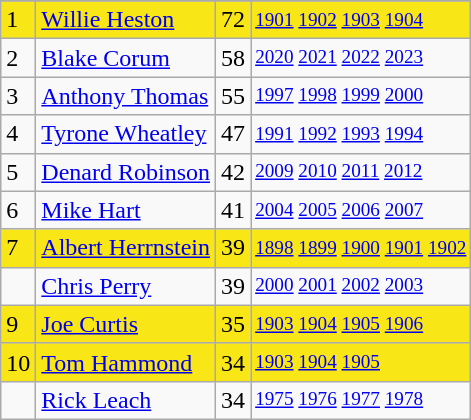<table class="wikitable">
<tr>
</tr>
<tr bgcolor=#F8E616>
<td>1</td>
<td><a href='#'>Willie Heston</a></td>
<td>72</td>
<td style="font-size:80%;"><a href='#'>1901</a> <a href='#'>1902</a> <a href='#'>1903</a> <a href='#'>1904</a></td>
</tr>
<tr>
<td>2</td>
<td><a href='#'>Blake Corum</a></td>
<td>58</td>
<td style="font-size:80%;"><a href='#'>2020</a> <a href='#'>2021</a> <a href='#'>2022</a> <a href='#'>2023</a></td>
</tr>
<tr>
<td>3</td>
<td><a href='#'>Anthony Thomas</a></td>
<td>55</td>
<td style="font-size:80%;"><a href='#'>1997</a> <a href='#'>1998</a> <a href='#'>1999</a> <a href='#'>2000</a></td>
</tr>
<tr>
<td>4</td>
<td><a href='#'>Tyrone Wheatley</a></td>
<td>47</td>
<td style="font-size:80%;"><a href='#'>1991</a> <a href='#'>1992</a> <a href='#'>1993</a> <a href='#'>1994</a></td>
</tr>
<tr>
<td>5</td>
<td><a href='#'>Denard Robinson</a></td>
<td>42</td>
<td style="font-size:80%;"><a href='#'>2009</a> <a href='#'>2010</a> <a href='#'>2011</a> <a href='#'>2012</a></td>
</tr>
<tr>
<td>6</td>
<td><a href='#'>Mike Hart</a></td>
<td>41</td>
<td style="font-size:80%;"><a href='#'>2004</a> <a href='#'>2005</a> <a href='#'>2006</a> <a href='#'>2007</a></td>
</tr>
<tr bgcolor=#F8E616>
<td>7</td>
<td><a href='#'>Albert Herrnstein</a></td>
<td>39</td>
<td style="font-size:80%;"><a href='#'>1898</a> <a href='#'>1899</a> <a href='#'>1900</a> <a href='#'>1901</a> <a href='#'>1902</a></td>
</tr>
<tr>
<td></td>
<td><a href='#'>Chris Perry</a></td>
<td>39</td>
<td style="font-size:80%;"><a href='#'>2000</a> <a href='#'>2001</a> <a href='#'>2002</a> <a href='#'>2003</a></td>
</tr>
<tr bgcolor=#F8E616>
<td>9</td>
<td><a href='#'>Joe Curtis</a></td>
<td>35</td>
<td style="font-size:80%;"><a href='#'>1903</a> <a href='#'>1904</a> <a href='#'>1905</a> <a href='#'>1906</a></td>
</tr>
<tr bgcolor=#F8E616>
<td>10</td>
<td><a href='#'>Tom Hammond</a></td>
<td>34</td>
<td style="font-size:80%;"><a href='#'>1903</a> <a href='#'>1904</a> <a href='#'>1905</a></td>
</tr>
<tr>
<td></td>
<td><a href='#'>Rick Leach</a></td>
<td>34</td>
<td style="font-size:80%;"><a href='#'>1975</a> <a href='#'>1976</a> <a href='#'>1977</a> <a href='#'>1978</a></td>
</tr>
</table>
